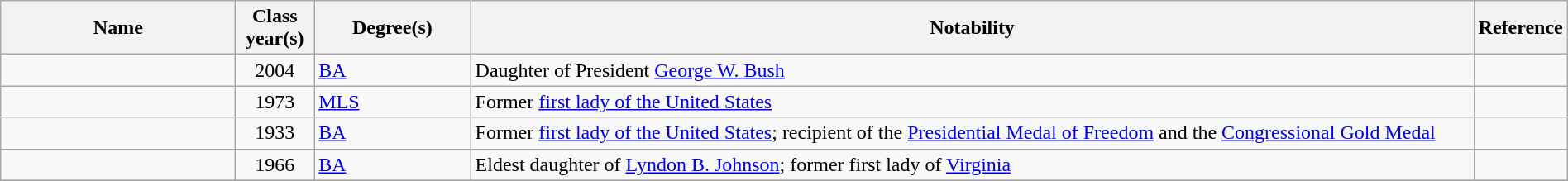<table class="wikitable sortable" style="width:100%">
<tr>
<th style="width:15%;">Name</th>
<th style="width:5%;">Class year(s)</th>
<th style="width:10%;">Degree(s)</th>
<th style="width:*;" class="unsortable">Notability</th>
<th style="width:5%;" class="unsortable">Reference</th>
</tr>
<tr>
<td></td>
<td style="text-align:center;">2004</td>
<td><a href='#'>BA</a></td>
<td>Daughter of President <a href='#'>George W. Bush</a></td>
<td style="text-align:center;"></td>
</tr>
<tr>
<td></td>
<td style="text-align:center;">1973</td>
<td><a href='#'>MLS</a></td>
<td>Former <a href='#'>first lady of the United States</a></td>
<td style="text-align:center;"></td>
</tr>
<tr>
<td></td>
<td style="text-align:center;">1933</td>
<td><a href='#'>BA</a></td>
<td>Former <a href='#'>first lady of the United States</a>; recipient of the <a href='#'>Presidential Medal of Freedom</a> and the <a href='#'>Congressional Gold Medal</a></td>
<td style="text-align:center;"></td>
</tr>
<tr>
<td></td>
<td style="text-align:center;">1966</td>
<td><a href='#'>BA</a></td>
<td>Eldest daughter of <a href='#'>Lyndon B. Johnson</a>; former first lady of <a href='#'>Virginia</a></td>
<td style="text-align:center;"></td>
</tr>
<tr>
</tr>
</table>
